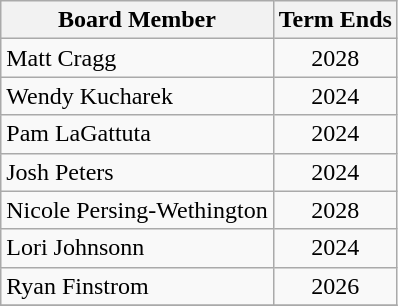<table class="wikitable">
<tr>
<th>Board Member</th>
<th>Term Ends</th>
</tr>
<tr>
<td>Matt Cragg</td>
<td align="center">2028</td>
</tr>
<tr>
<td>Wendy Kucharek</td>
<td align="center">2024</td>
</tr>
<tr>
<td>Pam LaGattuta</td>
<td align="center">2024</td>
</tr>
<tr>
<td>Josh Peters</td>
<td align="center">2024</td>
</tr>
<tr>
<td>Nicole Persing-Wethington</td>
<td align="center">2028</td>
</tr>
<tr>
<td>Lori Johnsonn</td>
<td align="center">2024</td>
</tr>
<tr>
<td>Ryan Finstrom</td>
<td align="center">2026</td>
</tr>
<tr>
</tr>
</table>
